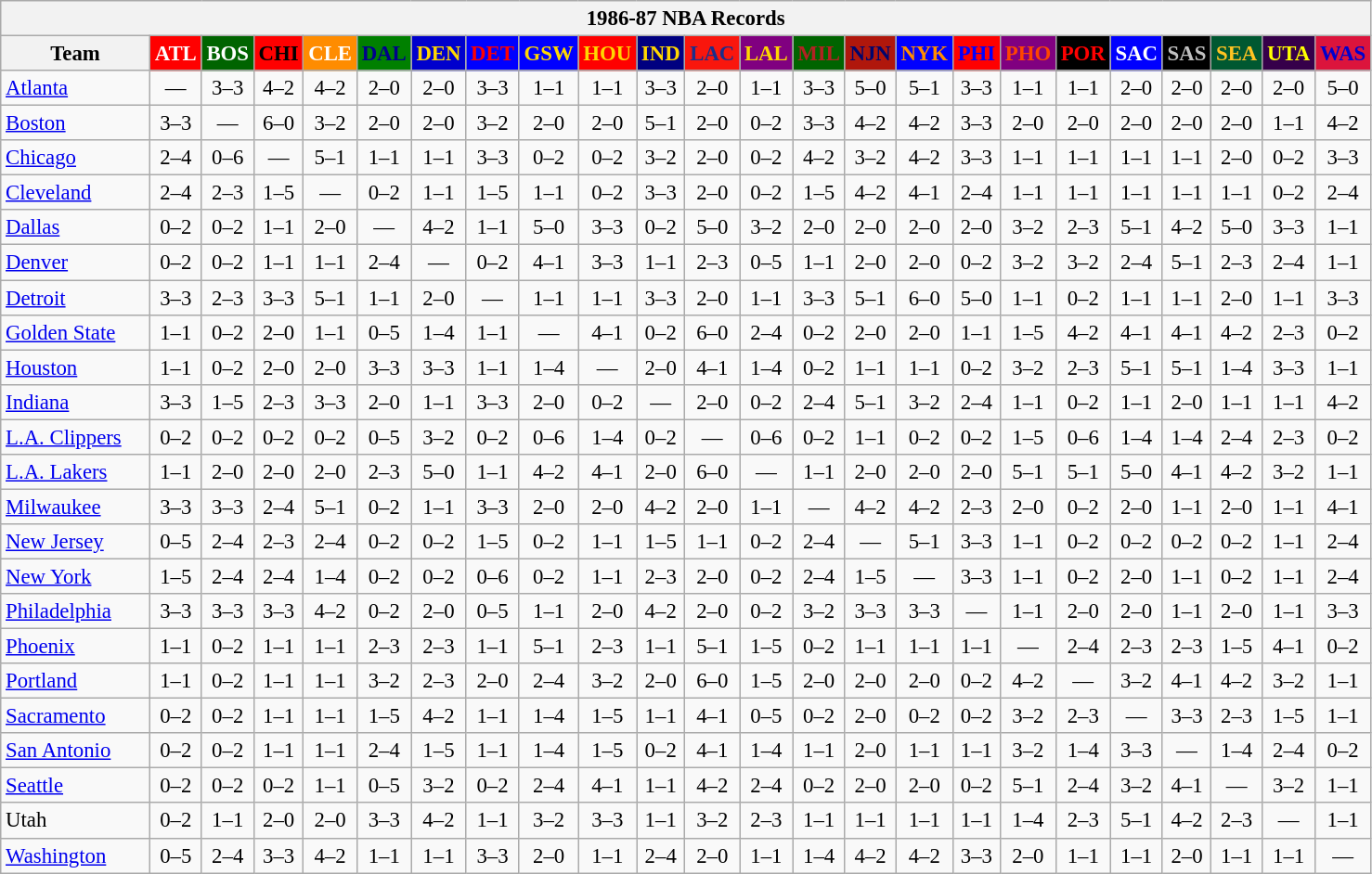<table class="wikitable" style="font-size:95%; text-align:center;">
<tr>
<th colspan=24>1986-87 NBA Records</th>
</tr>
<tr>
<th width=100>Team</th>
<th style="background:#FF0000;color:#FFFFFF;width=35">ATL</th>
<th style="background:#006400;color:#FFFFFF;width=35">BOS</th>
<th style="background:#FF0000;color:#000000;width=35">CHI</th>
<th style="background:#FF8C00;color:#FFFFFF;width=35">CLE</th>
<th style="background:#008000;color:#00008B;width=35">DAL</th>
<th style="background:#0000CD;color:#FFD700;width=35">DEN</th>
<th style="background:#0000FF;color:#FF0000;width=35">DET</th>
<th style="background:#0000FF;color:#FFD700;width=35">GSW</th>
<th style="background:#FF0000;color:#FFD700;width=35">HOU</th>
<th style="background:#000080;color:#FFD700;width=35">IND</th>
<th style="background:#F9160D;color:#1A2E8B;width=35">LAC</th>
<th style="background:#800080;color:#FFD700;width=35">LAL</th>
<th style="background:#006400;color:#B22222;width=35">MIL</th>
<th style="background:#B0170C;color:#00056D;width=35">NJN</th>
<th style="background:#0000FF;color:#FF8C00;width=35">NYK</th>
<th style="background:#FF0000;color:#0000FF;width=35">PHI</th>
<th style="background:#800080;color:#FF4500;width=35">PHO</th>
<th style="background:#000000;color:#FF0000;width=35">POR</th>
<th style="background:#0000FF;color:#FFFFFF;width=35">SAC</th>
<th style="background:#000000;color:#C0C0C0;width=35">SAS</th>
<th style="background:#005831;color:#FFC322;width=35">SEA</th>
<th style="background:#36004A;color:#FFFF00;width=35">UTA</th>
<th style="background:#DC143C;color:#0000CD;width=35">WAS</th>
</tr>
<tr>
<td style="text-align:left;"><a href='#'>Atlanta</a></td>
<td>—</td>
<td>3–3</td>
<td>4–2</td>
<td>4–2</td>
<td>2–0</td>
<td>2–0</td>
<td>3–3</td>
<td>1–1</td>
<td>1–1</td>
<td>3–3</td>
<td>2–0</td>
<td>1–1</td>
<td>3–3</td>
<td>5–0</td>
<td>5–1</td>
<td>3–3</td>
<td>1–1</td>
<td>1–1</td>
<td>2–0</td>
<td>2–0</td>
<td>2–0</td>
<td>2–0</td>
<td>5–0</td>
</tr>
<tr>
<td style="text-align:left;"><a href='#'>Boston</a></td>
<td>3–3</td>
<td>—</td>
<td>6–0</td>
<td>3–2</td>
<td>2–0</td>
<td>2–0</td>
<td>3–2</td>
<td>2–0</td>
<td>2–0</td>
<td>5–1</td>
<td>2–0</td>
<td>0–2</td>
<td>3–3</td>
<td>4–2</td>
<td>4–2</td>
<td>3–3</td>
<td>2–0</td>
<td>2–0</td>
<td>2–0</td>
<td>2–0</td>
<td>2–0</td>
<td>1–1</td>
<td>4–2</td>
</tr>
<tr>
<td style="text-align:left;"><a href='#'>Chicago</a></td>
<td>2–4</td>
<td>0–6</td>
<td>—</td>
<td>5–1</td>
<td>1–1</td>
<td>1–1</td>
<td>3–3</td>
<td>0–2</td>
<td>0–2</td>
<td>3–2</td>
<td>2–0</td>
<td>0–2</td>
<td>4–2</td>
<td>3–2</td>
<td>4–2</td>
<td>3–3</td>
<td>1–1</td>
<td>1–1</td>
<td>1–1</td>
<td>1–1</td>
<td>2–0</td>
<td>0–2</td>
<td>3–3</td>
</tr>
<tr>
<td style="text-align:left;"><a href='#'>Cleveland</a></td>
<td>2–4</td>
<td>2–3</td>
<td>1–5</td>
<td>—</td>
<td>0–2</td>
<td>1–1</td>
<td>1–5</td>
<td>1–1</td>
<td>0–2</td>
<td>3–3</td>
<td>2–0</td>
<td>0–2</td>
<td>1–5</td>
<td>4–2</td>
<td>4–1</td>
<td>2–4</td>
<td>1–1</td>
<td>1–1</td>
<td>1–1</td>
<td>1–1</td>
<td>1–1</td>
<td>0–2</td>
<td>2–4</td>
</tr>
<tr>
<td style="text-align:left;"><a href='#'>Dallas</a></td>
<td>0–2</td>
<td>0–2</td>
<td>1–1</td>
<td>2–0</td>
<td>—</td>
<td>4–2</td>
<td>1–1</td>
<td>5–0</td>
<td>3–3</td>
<td>0–2</td>
<td>5–0</td>
<td>3–2</td>
<td>2–0</td>
<td>2–0</td>
<td>2–0</td>
<td>2–0</td>
<td>3–2</td>
<td>2–3</td>
<td>5–1</td>
<td>4–2</td>
<td>5–0</td>
<td>3–3</td>
<td>1–1</td>
</tr>
<tr>
<td style="text-align:left;"><a href='#'>Denver</a></td>
<td>0–2</td>
<td>0–2</td>
<td>1–1</td>
<td>1–1</td>
<td>2–4</td>
<td>—</td>
<td>0–2</td>
<td>4–1</td>
<td>3–3</td>
<td>1–1</td>
<td>2–3</td>
<td>0–5</td>
<td>1–1</td>
<td>2–0</td>
<td>2–0</td>
<td>0–2</td>
<td>3–2</td>
<td>3–2</td>
<td>2–4</td>
<td>5–1</td>
<td>2–3</td>
<td>2–4</td>
<td>1–1</td>
</tr>
<tr>
<td style="text-align:left;"><a href='#'>Detroit</a></td>
<td>3–3</td>
<td>2–3</td>
<td>3–3</td>
<td>5–1</td>
<td>1–1</td>
<td>2–0</td>
<td>—</td>
<td>1–1</td>
<td>1–1</td>
<td>3–3</td>
<td>2–0</td>
<td>1–1</td>
<td>3–3</td>
<td>5–1</td>
<td>6–0</td>
<td>5–0</td>
<td>1–1</td>
<td>0–2</td>
<td>1–1</td>
<td>1–1</td>
<td>2–0</td>
<td>1–1</td>
<td>3–3</td>
</tr>
<tr>
<td style="text-align:left;"><a href='#'>Golden State</a></td>
<td>1–1</td>
<td>0–2</td>
<td>2–0</td>
<td>1–1</td>
<td>0–5</td>
<td>1–4</td>
<td>1–1</td>
<td>—</td>
<td>4–1</td>
<td>0–2</td>
<td>6–0</td>
<td>2–4</td>
<td>0–2</td>
<td>2–0</td>
<td>2–0</td>
<td>1–1</td>
<td>1–5</td>
<td>4–2</td>
<td>4–1</td>
<td>4–1</td>
<td>4–2</td>
<td>2–3</td>
<td>0–2</td>
</tr>
<tr>
<td style="text-align:left;"><a href='#'>Houston</a></td>
<td>1–1</td>
<td>0–2</td>
<td>2–0</td>
<td>2–0</td>
<td>3–3</td>
<td>3–3</td>
<td>1–1</td>
<td>1–4</td>
<td>—</td>
<td>2–0</td>
<td>4–1</td>
<td>1–4</td>
<td>0–2</td>
<td>1–1</td>
<td>1–1</td>
<td>0–2</td>
<td>3–2</td>
<td>2–3</td>
<td>5–1</td>
<td>5–1</td>
<td>1–4</td>
<td>3–3</td>
<td>1–1</td>
</tr>
<tr>
<td style="text-align:left;"><a href='#'>Indiana</a></td>
<td>3–3</td>
<td>1–5</td>
<td>2–3</td>
<td>3–3</td>
<td>2–0</td>
<td>1–1</td>
<td>3–3</td>
<td>2–0</td>
<td>0–2</td>
<td>—</td>
<td>2–0</td>
<td>0–2</td>
<td>2–4</td>
<td>5–1</td>
<td>3–2</td>
<td>2–4</td>
<td>1–1</td>
<td>0–2</td>
<td>1–1</td>
<td>2–0</td>
<td>1–1</td>
<td>1–1</td>
<td>4–2</td>
</tr>
<tr>
<td style="text-align:left;"><a href='#'>L.A. Clippers</a></td>
<td>0–2</td>
<td>0–2</td>
<td>0–2</td>
<td>0–2</td>
<td>0–5</td>
<td>3–2</td>
<td>0–2</td>
<td>0–6</td>
<td>1–4</td>
<td>0–2</td>
<td>—</td>
<td>0–6</td>
<td>0–2</td>
<td>1–1</td>
<td>0–2</td>
<td>0–2</td>
<td>1–5</td>
<td>0–6</td>
<td>1–4</td>
<td>1–4</td>
<td>2–4</td>
<td>2–3</td>
<td>0–2</td>
</tr>
<tr>
<td style="text-align:left;"><a href='#'>L.A. Lakers</a></td>
<td>1–1</td>
<td>2–0</td>
<td>2–0</td>
<td>2–0</td>
<td>2–3</td>
<td>5–0</td>
<td>1–1</td>
<td>4–2</td>
<td>4–1</td>
<td>2–0</td>
<td>6–0</td>
<td>—</td>
<td>1–1</td>
<td>2–0</td>
<td>2–0</td>
<td>2–0</td>
<td>5–1</td>
<td>5–1</td>
<td>5–0</td>
<td>4–1</td>
<td>4–2</td>
<td>3–2</td>
<td>1–1</td>
</tr>
<tr>
<td style="text-align:left;"><a href='#'>Milwaukee</a></td>
<td>3–3</td>
<td>3–3</td>
<td>2–4</td>
<td>5–1</td>
<td>0–2</td>
<td>1–1</td>
<td>3–3</td>
<td>2–0</td>
<td>2–0</td>
<td>4–2</td>
<td>2–0</td>
<td>1–1</td>
<td>—</td>
<td>4–2</td>
<td>4–2</td>
<td>2–3</td>
<td>2–0</td>
<td>0–2</td>
<td>2–0</td>
<td>1–1</td>
<td>2–0</td>
<td>1–1</td>
<td>4–1</td>
</tr>
<tr>
<td style="text-align:left;"><a href='#'>New Jersey</a></td>
<td>0–5</td>
<td>2–4</td>
<td>2–3</td>
<td>2–4</td>
<td>0–2</td>
<td>0–2</td>
<td>1–5</td>
<td>0–2</td>
<td>1–1</td>
<td>1–5</td>
<td>1–1</td>
<td>0–2</td>
<td>2–4</td>
<td>—</td>
<td>5–1</td>
<td>3–3</td>
<td>1–1</td>
<td>0–2</td>
<td>0–2</td>
<td>0–2</td>
<td>0–2</td>
<td>1–1</td>
<td>2–4</td>
</tr>
<tr>
<td style="text-align:left;"><a href='#'>New York</a></td>
<td>1–5</td>
<td>2–4</td>
<td>2–4</td>
<td>1–4</td>
<td>0–2</td>
<td>0–2</td>
<td>0–6</td>
<td>0–2</td>
<td>1–1</td>
<td>2–3</td>
<td>2–0</td>
<td>0–2</td>
<td>2–4</td>
<td>1–5</td>
<td>—</td>
<td>3–3</td>
<td>1–1</td>
<td>0–2</td>
<td>2–0</td>
<td>1–1</td>
<td>0–2</td>
<td>1–1</td>
<td>2–4</td>
</tr>
<tr>
<td style="text-align:left;"><a href='#'>Philadelphia</a></td>
<td>3–3</td>
<td>3–3</td>
<td>3–3</td>
<td>4–2</td>
<td>0–2</td>
<td>2–0</td>
<td>0–5</td>
<td>1–1</td>
<td>2–0</td>
<td>4–2</td>
<td>2–0</td>
<td>0–2</td>
<td>3–2</td>
<td>3–3</td>
<td>3–3</td>
<td>—</td>
<td>1–1</td>
<td>2–0</td>
<td>2–0</td>
<td>1–1</td>
<td>2–0</td>
<td>1–1</td>
<td>3–3</td>
</tr>
<tr>
<td style="text-align:left;"><a href='#'>Phoenix</a></td>
<td>1–1</td>
<td>0–2</td>
<td>1–1</td>
<td>1–1</td>
<td>2–3</td>
<td>2–3</td>
<td>1–1</td>
<td>5–1</td>
<td>2–3</td>
<td>1–1</td>
<td>5–1</td>
<td>1–5</td>
<td>0–2</td>
<td>1–1</td>
<td>1–1</td>
<td>1–1</td>
<td>—</td>
<td>2–4</td>
<td>2–3</td>
<td>2–3</td>
<td>1–5</td>
<td>4–1</td>
<td>0–2</td>
</tr>
<tr>
<td style="text-align:left;"><a href='#'>Portland</a></td>
<td>1–1</td>
<td>0–2</td>
<td>1–1</td>
<td>1–1</td>
<td>3–2</td>
<td>2–3</td>
<td>2–0</td>
<td>2–4</td>
<td>3–2</td>
<td>2–0</td>
<td>6–0</td>
<td>1–5</td>
<td>2–0</td>
<td>2–0</td>
<td>2–0</td>
<td>0–2</td>
<td>4–2</td>
<td>—</td>
<td>3–2</td>
<td>4–1</td>
<td>4–2</td>
<td>3–2</td>
<td>1–1</td>
</tr>
<tr>
<td style="text-align:left;"><a href='#'>Sacramento</a></td>
<td>0–2</td>
<td>0–2</td>
<td>1–1</td>
<td>1–1</td>
<td>1–5</td>
<td>4–2</td>
<td>1–1</td>
<td>1–4</td>
<td>1–5</td>
<td>1–1</td>
<td>4–1</td>
<td>0–5</td>
<td>0–2</td>
<td>2–0</td>
<td>0–2</td>
<td>0–2</td>
<td>3–2</td>
<td>2–3</td>
<td>—</td>
<td>3–3</td>
<td>2–3</td>
<td>1–5</td>
<td>1–1</td>
</tr>
<tr>
<td style="text-align:left;"><a href='#'>San Antonio</a></td>
<td>0–2</td>
<td>0–2</td>
<td>1–1</td>
<td>1–1</td>
<td>2–4</td>
<td>1–5</td>
<td>1–1</td>
<td>1–4</td>
<td>1–5</td>
<td>0–2</td>
<td>4–1</td>
<td>1–4</td>
<td>1–1</td>
<td>2–0</td>
<td>1–1</td>
<td>1–1</td>
<td>3–2</td>
<td>1–4</td>
<td>3–3</td>
<td>—</td>
<td>1–4</td>
<td>2–4</td>
<td>0–2</td>
</tr>
<tr>
<td style="text-align:left;"><a href='#'>Seattle</a></td>
<td>0–2</td>
<td>0–2</td>
<td>0–2</td>
<td>1–1</td>
<td>0–5</td>
<td>3–2</td>
<td>0–2</td>
<td>2–4</td>
<td>4–1</td>
<td>1–1</td>
<td>4–2</td>
<td>2–4</td>
<td>0–2</td>
<td>2–0</td>
<td>2–0</td>
<td>0–2</td>
<td>5–1</td>
<td>2–4</td>
<td>3–2</td>
<td>4–1</td>
<td>—</td>
<td>3–2</td>
<td>1–1</td>
</tr>
<tr>
<td style="text-align:left;">Utah</td>
<td>0–2</td>
<td>1–1</td>
<td>2–0</td>
<td>2–0</td>
<td>3–3</td>
<td>4–2</td>
<td>1–1</td>
<td>3–2</td>
<td>3–3</td>
<td>1–1</td>
<td>3–2</td>
<td>2–3</td>
<td>1–1</td>
<td>1–1</td>
<td>1–1</td>
<td>1–1</td>
<td>1–4</td>
<td>2–3</td>
<td>5–1</td>
<td>4–2</td>
<td>2–3</td>
<td>—</td>
<td>1–1</td>
</tr>
<tr>
<td style="text-align:left;"><a href='#'>Washington</a></td>
<td>0–5</td>
<td>2–4</td>
<td>3–3</td>
<td>4–2</td>
<td>1–1</td>
<td>1–1</td>
<td>3–3</td>
<td>2–0</td>
<td>1–1</td>
<td>2–4</td>
<td>2–0</td>
<td>1–1</td>
<td>1–4</td>
<td>4–2</td>
<td>4–2</td>
<td>3–3</td>
<td>2–0</td>
<td>1–1</td>
<td>1–1</td>
<td>2–0</td>
<td>1–1</td>
<td>1–1</td>
<td>—</td>
</tr>
</table>
